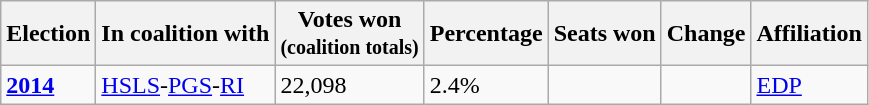<table class="wikitable">
<tr>
<th>Election</th>
<th>In coalition with</th>
<th>Votes won<br><small>(coalition totals)</small></th>
<th>Percentage</th>
<th>Seats won</th>
<th>Change</th>
<th>Affiliation</th>
</tr>
<tr>
<td><strong><a href='#'>2014</a></strong></td>
<td><a href='#'>HSLS</a>-<a href='#'>PGS</a>-<a href='#'>RI</a></td>
<td>22,098</td>
<td>2.4%</td>
<td></td>
<td></td>
<td><a href='#'>EDP</a></td>
</tr>
</table>
